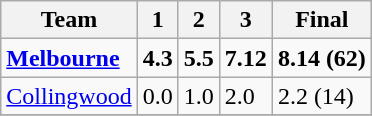<table class="wikitable">
<tr>
<th>Team</th>
<th>1</th>
<th>2</th>
<th>3</th>
<th>Final</th>
</tr>
<tr>
<td><strong><a href='#'>Melbourne</a></strong></td>
<td><strong>4.3</strong></td>
<td><strong>5.5</strong></td>
<td><strong>7.12</strong></td>
<td><strong>8.14 (62)</strong></td>
</tr>
<tr>
<td><a href='#'>Collingwood</a></td>
<td>0.0</td>
<td>1.0</td>
<td>2.0</td>
<td>2.2 (14)</td>
</tr>
<tr>
</tr>
</table>
